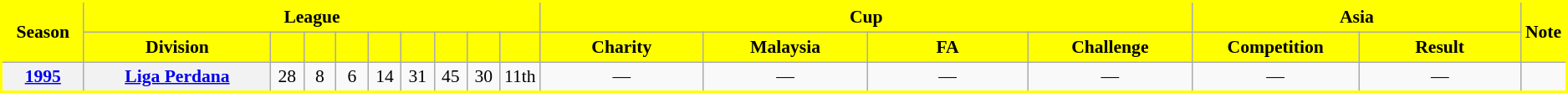<table class="wikitable" style="border:2px solid yellow; font-size:90%; text-align:center;">
<tr>
<th rowspan="2" style="background:yellow; color:black;" width="60">Season</th>
<th colspan="9" style="background:yellow; color:black;">League</th>
<th colspan="4" style="background:yellow; color:black;">Cup</th>
<th colspan="2" style="background:yellow; color:black;">Asia</th>
<th rowspan="2" style="background:yellow; color:black;">Note</th>
</tr>
<tr>
<th style="background:yellow; color:black;" width="150">Division</th>
<th style="background:yellow; color:black;" width="20"></th>
<th style="background:yellow; color:black;" width="20"></th>
<th style="background:yellow; color:black;" width="20"></th>
<th style="background:yellow; color:black;" width="20"></th>
<th style="background:yellow; color:black;" width="20"></th>
<th style="background:yellow; color:black;" width="20"></th>
<th style="background:yellow; color:black;" width="20"></th>
<th style="background:yellow; color:black;" width="20"></th>
<th style="background:yellow; color:black;" width="130">Charity</th>
<th style="background:yellow; color:black;" width="130">Malaysia</th>
<th style="background:yellow; color:black;" width="130">FA</th>
<th style="background:yellow; color:black;" width="130">Challenge</th>
<th style="background:yellow; color:black;" width="130">Competition</th>
<th style="background:yellow; color:black;" width="130">Result</th>
</tr>
<tr>
<th><a href='#'>1995</a></th>
<th><a href='#'>Liga Perdana</a></th>
<td>28</td>
<td>8</td>
<td>6</td>
<td>14</td>
<td>31</td>
<td>45</td>
<td>30</td>
<td>11th</td>
<td>—</td>
<td>—</td>
<td>—</td>
<td>—</td>
<td>—</td>
<td>—</td>
<td></td>
</tr>
</table>
